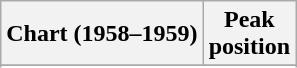<table class="wikitable sortable plainrowheaders" style="text-align:center">
<tr>
<th scope="col">Chart (1958–1959)</th>
<th scope="col">Peak<br> position</th>
</tr>
<tr>
</tr>
<tr>
</tr>
</table>
